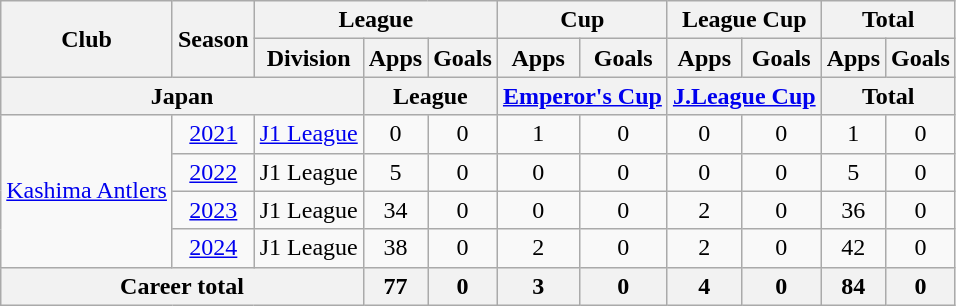<table class="wikitable" style="text-align:center;">
<tr>
<th rowspan=2>Club</th>
<th rowspan=2>Season</th>
<th colspan=3>League</th>
<th colspan=2>Cup</th>
<th colspan=2>League Cup</th>
<th colspan=2>Total</th>
</tr>
<tr>
<th>Division</th>
<th>Apps</th>
<th>Goals</th>
<th>Apps</th>
<th>Goals</th>
<th>Apps</th>
<th>Goals</th>
<th>Apps</th>
<th>Goals</th>
</tr>
<tr>
<th colspan=3>Japan</th>
<th colspan=2>League</th>
<th colspan=2><a href='#'>Emperor's Cup</a></th>
<th colspan=2><a href='#'>J.League Cup</a></th>
<th colspan=2>Total</th>
</tr>
<tr>
<td rowspan="4"><a href='#'>Kashima Antlers</a></td>
<td><a href='#'>2021</a></td>
<td><a href='#'>J1 League</a></td>
<td>0</td>
<td>0</td>
<td>1</td>
<td>0</td>
<td>0</td>
<td>0</td>
<td>1</td>
<td>0</td>
</tr>
<tr>
<td><a href='#'>2022</a></td>
<td>J1 League</td>
<td>5</td>
<td>0</td>
<td>0</td>
<td>0</td>
<td>0</td>
<td>0</td>
<td>5</td>
<td>0</td>
</tr>
<tr>
<td><a href='#'>2023</a></td>
<td>J1 League</td>
<td>34</td>
<td>0</td>
<td>0</td>
<td>0</td>
<td>2</td>
<td>0</td>
<td>36</td>
<td>0</td>
</tr>
<tr>
<td><a href='#'>2024</a></td>
<td>J1 League</td>
<td>38</td>
<td>0</td>
<td>2</td>
<td>0</td>
<td>2</td>
<td>0</td>
<td>42</td>
<td>0</td>
</tr>
<tr>
<th colspan=3>Career total</th>
<th>77</th>
<th>0</th>
<th>3</th>
<th>0</th>
<th>4</th>
<th>0</th>
<th>84</th>
<th>0</th>
</tr>
</table>
